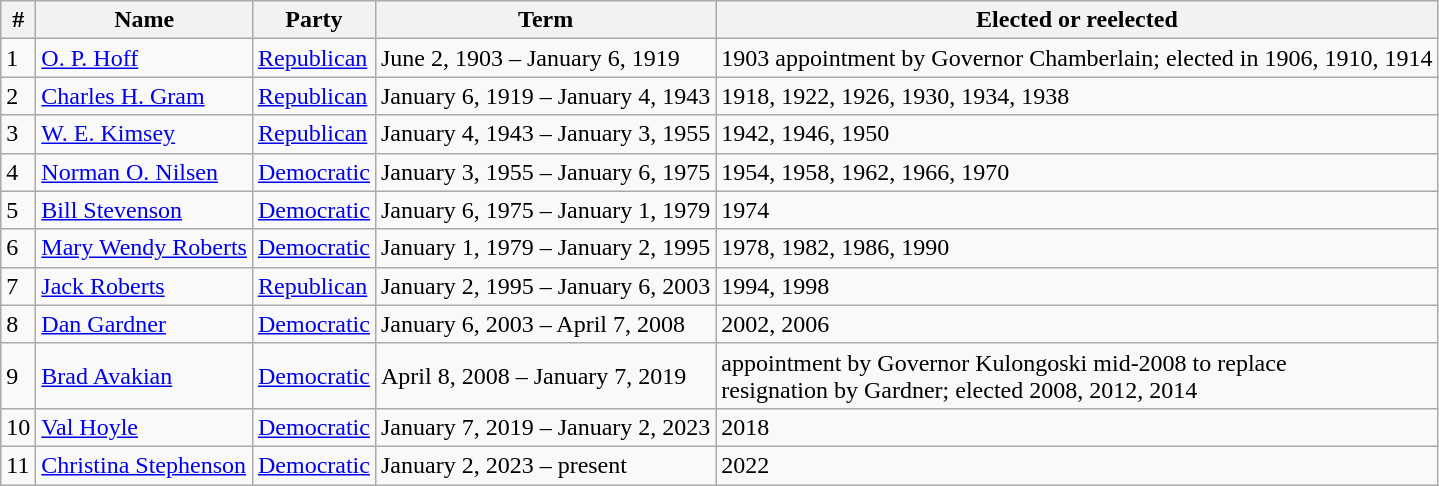<table class="wikitable sortable">
<tr>
<th>#</th>
<th>Name</th>
<th>Party</th>
<th>Term</th>
<th>Elected or reelected</th>
</tr>
<tr>
<td>1</td>
<td><a href='#'>O. P. Hoff</a></td>
<td><a href='#'>Republican</a></td>
<td>June 2, 1903 – January 6, 1919</td>
<td>1903 appointment by Governor Chamberlain; elected in 1906, 1910, 1914</td>
</tr>
<tr>
<td>2</td>
<td><a href='#'>Charles H. Gram</a></td>
<td><a href='#'>Republican</a></td>
<td>January 6, 1919 – January 4, 1943</td>
<td>1918, 1922, 1926, 1930, 1934, 1938</td>
</tr>
<tr>
<td>3</td>
<td><a href='#'>W. E. Kimsey</a></td>
<td><a href='#'>Republican</a></td>
<td>January 4, 1943 – January 3, 1955</td>
<td>1942, 1946, 1950</td>
</tr>
<tr>
<td>4</td>
<td><a href='#'>Norman O. Nilsen</a></td>
<td><a href='#'>Democratic</a></td>
<td>January 3, 1955 – January 6, 1975</td>
<td>1954, 1958, 1962, 1966, 1970</td>
</tr>
<tr>
<td>5</td>
<td><a href='#'>Bill Stevenson</a></td>
<td><a href='#'>Democratic</a></td>
<td>January 6, 1975 – January 1, 1979</td>
<td>1974</td>
</tr>
<tr>
<td>6</td>
<td><a href='#'>Mary Wendy Roberts</a></td>
<td><a href='#'>Democratic</a></td>
<td>January 1, 1979 – January 2, 1995</td>
<td>1978, 1982, 1986, 1990</td>
</tr>
<tr>
<td>7</td>
<td><a href='#'>Jack Roberts</a></td>
<td><a href='#'>Republican</a></td>
<td>January 2, 1995 – January 6, 2003</td>
<td>1994, 1998</td>
</tr>
<tr>
<td>8</td>
<td><a href='#'>Dan Gardner</a></td>
<td><a href='#'>Democratic</a></td>
<td>January 6, 2003 – April 7, 2008</td>
<td>2002, 2006</td>
</tr>
<tr>
<td>9</td>
<td><a href='#'>Brad Avakian</a></td>
<td><a href='#'>Democratic</a></td>
<td>April 8, 2008 – January 7, 2019</td>
<td>appointment by Governor Kulongoski mid-2008 to replace<br>resignation by Gardner; elected 2008, 2012, 2014</td>
</tr>
<tr>
<td>10</td>
<td><a href='#'>Val Hoyle</a></td>
<td><a href='#'>Democratic</a></td>
<td>January 7, 2019 – January 2, 2023</td>
<td>2018</td>
</tr>
<tr>
<td>11</td>
<td><a href='#'>Christina Stephenson</a></td>
<td><a href='#'>Democratic</a></td>
<td>January 2, 2023 – present</td>
<td>2022</td>
</tr>
</table>
